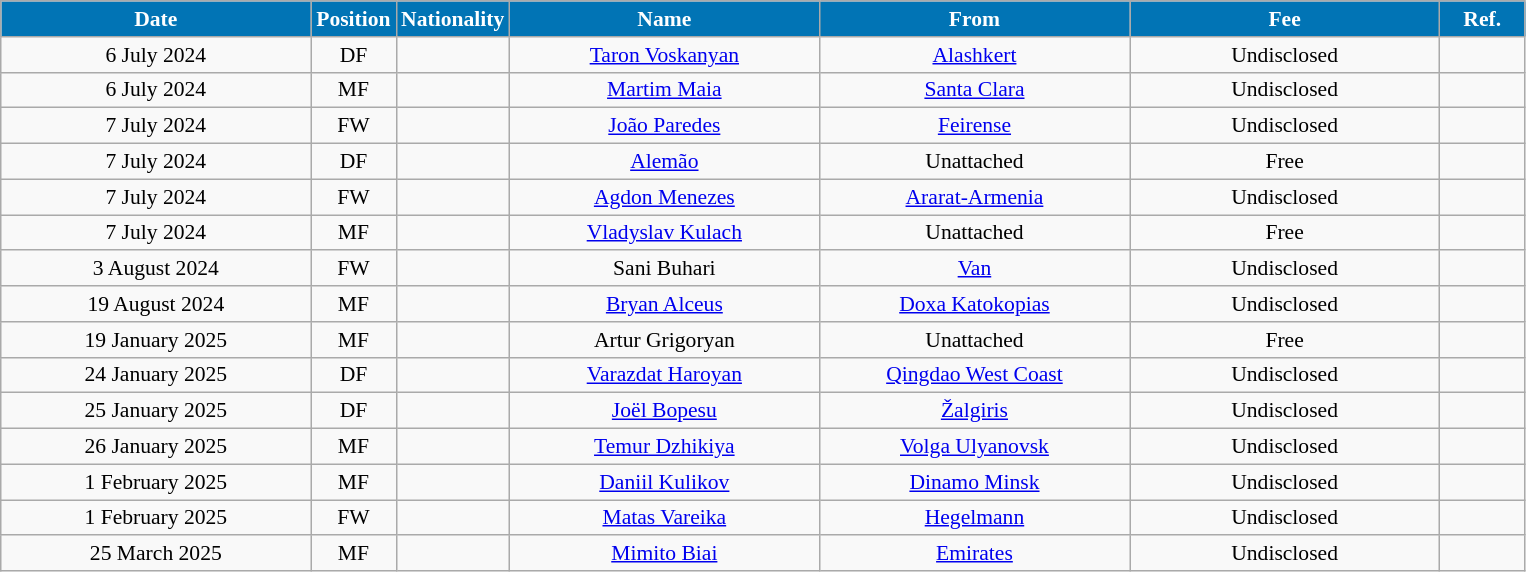<table class="wikitable"  style="text-align:center; font-size:90%; ">
<tr>
<th style="background:#0174B5; color:#FFFFFF; width:200px;">Date</th>
<th style="background:#0174B5; color:#FFFFFF; width:50px;">Position</th>
<th style="background:#0174B5; color:#FFFFFF; width:50px;">Nationality</th>
<th style="background:#0174B5; color:#FFFFFF; width:200px;">Name</th>
<th style="background:#0174B5; color:#FFFFFF; width:200px;">From</th>
<th style="background:#0174B5; color:#FFFFFF; width:200px;">Fee</th>
<th style="background:#0174B5; color:#FFFFFF; width:50px;">Ref.</th>
</tr>
<tr>
<td>6 July 2024</td>
<td>DF</td>
<td></td>
<td><a href='#'>Taron Voskanyan</a></td>
<td><a href='#'>Alashkert</a></td>
<td>Undisclosed</td>
<td></td>
</tr>
<tr>
<td>6 July 2024</td>
<td>MF</td>
<td></td>
<td><a href='#'>Martim Maia</a></td>
<td><a href='#'>Santa Clara</a></td>
<td>Undisclosed</td>
<td></td>
</tr>
<tr>
<td>7 July 2024</td>
<td>FW</td>
<td></td>
<td><a href='#'>João Paredes</a></td>
<td><a href='#'>Feirense</a></td>
<td>Undisclosed</td>
<td></td>
</tr>
<tr>
<td>7 July 2024</td>
<td>DF</td>
<td></td>
<td><a href='#'>Alemão</a></td>
<td>Unattached</td>
<td>Free</td>
<td></td>
</tr>
<tr>
<td>7 July 2024</td>
<td>FW</td>
<td></td>
<td><a href='#'>Agdon Menezes</a></td>
<td><a href='#'>Ararat-Armenia</a></td>
<td>Undisclosed</td>
<td></td>
</tr>
<tr>
<td>7 July 2024</td>
<td>MF</td>
<td></td>
<td><a href='#'>Vladyslav Kulach</a></td>
<td>Unattached</td>
<td>Free</td>
<td></td>
</tr>
<tr>
<td>3 August 2024</td>
<td>FW</td>
<td></td>
<td>Sani Buhari</td>
<td><a href='#'>Van</a></td>
<td>Undisclosed</td>
<td></td>
</tr>
<tr>
<td>19 August 2024</td>
<td>MF</td>
<td></td>
<td><a href='#'>Bryan Alceus</a></td>
<td><a href='#'>Doxa Katokopias</a></td>
<td>Undisclosed</td>
<td></td>
</tr>
<tr>
<td>19 January 2025</td>
<td>MF</td>
<td></td>
<td>Artur Grigoryan</td>
<td>Unattached</td>
<td>Free</td>
<td></td>
</tr>
<tr>
<td>24 January 2025</td>
<td>DF</td>
<td></td>
<td><a href='#'>Varazdat Haroyan</a></td>
<td><a href='#'>Qingdao West Coast</a></td>
<td>Undisclosed</td>
<td></td>
</tr>
<tr>
<td>25 January 2025</td>
<td>DF</td>
<td></td>
<td><a href='#'>Joël Bopesu</a></td>
<td><a href='#'>Žalgiris</a></td>
<td>Undisclosed</td>
<td></td>
</tr>
<tr>
<td>26 January 2025</td>
<td>MF</td>
<td></td>
<td><a href='#'>Temur Dzhikiya</a></td>
<td><a href='#'>Volga Ulyanovsk</a></td>
<td>Undisclosed</td>
<td></td>
</tr>
<tr>
<td>1 February 2025</td>
<td>MF</td>
<td></td>
<td><a href='#'>Daniil Kulikov</a></td>
<td><a href='#'>Dinamo Minsk</a></td>
<td>Undisclosed</td>
<td></td>
</tr>
<tr>
<td>1 February 2025</td>
<td>FW</td>
<td></td>
<td><a href='#'>Matas Vareika</a></td>
<td><a href='#'>Hegelmann</a></td>
<td>Undisclosed</td>
<td></td>
</tr>
<tr>
<td>25 March 2025</td>
<td>MF</td>
<td></td>
<td><a href='#'>Mimito Biai</a></td>
<td><a href='#'>Emirates</a></td>
<td>Undisclosed</td>
<td></td>
</tr>
</table>
